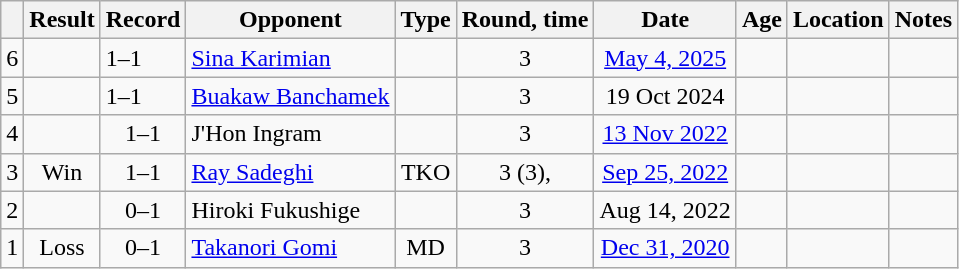<table class="wikitable" style="text-align:center">
<tr>
<th></th>
<th>Result</th>
<th>Record</th>
<th>Opponent</th>
<th>Type</th>
<th>Round, time</th>
<th>Date</th>
<th>Age</th>
<th>Location</th>
<th>Notes</th>
</tr>
<tr>
<td>6</td>
<td></td>
<td style="text-align:left;">1–1 </td>
<td style="text-align:left;"><a href='#'>Sina Karimian</a></td>
<td></td>
<td>3</td>
<td><a href='#'>May 4, 2025</a></td>
<td style="text-align:left;"></td>
<td style="text-align:left;"></td>
<td style="text-align:left;"></td>
</tr>
<tr>
<td>5</td>
<td></td>
<td style="text-align:left;">1–1 </td>
<td style="text-align:left;"><a href='#'>Buakaw Banchamek</a></td>
<td></td>
<td>3</td>
<td>19 Oct 2024</td>
<td style="text-align:left;"></td>
<td style="text-align:left;"></td>
<td style="text-align:left;"></td>
</tr>
<tr>
<td>4</td>
<td></td>
<td>1–1 </td>
<td style="text-align:left;">J'Hon Ingram</td>
<td></td>
<td>3</td>
<td><a href='#'>13 Nov 2022</a></td>
<td style="text-align:left;"></td>
<td style="text-align:left;"></td>
<td style="text-align:left;"></td>
</tr>
<tr>
<td>3</td>
<td>Win</td>
<td>1–1 </td>
<td style="text-align:left;"><a href='#'>Ray Sadeghi</a></td>
<td>TKO</td>
<td>3 (3), </td>
<td><a href='#'>Sep 25, 2022</a></td>
<td style="text-align:left;"></td>
<td style="text-align:left;"></td>
<td></td>
</tr>
<tr>
<td>2</td>
<td></td>
<td>0–1 </td>
<td style="text-align:left;">Hiroki Fukushige</td>
<td></td>
<td>3</td>
<td>Aug 14, 2022</td>
<td style="text-align:left;"></td>
<td style="text-align:left;"></td>
<td style="text-align:left;"></td>
</tr>
<tr>
<td>1</td>
<td>Loss</td>
<td>0–1</td>
<td style="text-align:left;"><a href='#'>Takanori Gomi</a></td>
<td>MD</td>
<td>3</td>
<td><a href='#'>Dec 31, 2020</a></td>
<td style="text-align:left;"></td>
<td style="text-align:left;"></td>
<td></td>
</tr>
</table>
